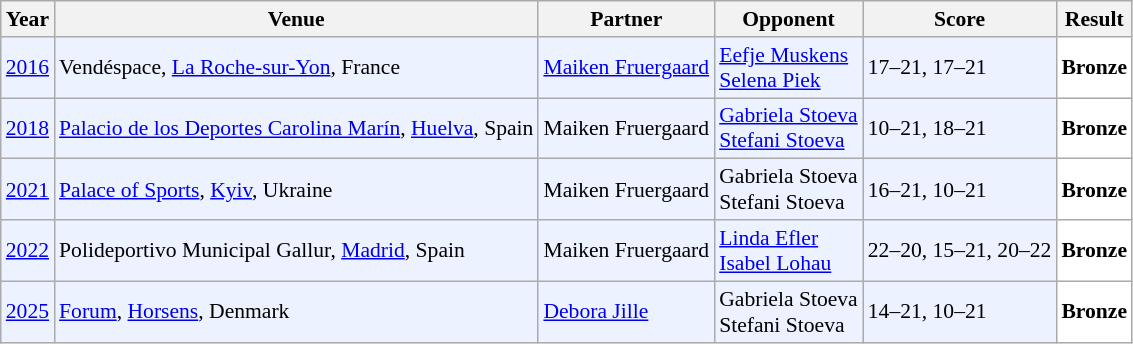<table class="sortable wikitable" style="font-size: 90%;">
<tr>
<th>Year</th>
<th>Venue</th>
<th>Partner</th>
<th>Opponent</th>
<th>Score</th>
<th>Result</th>
</tr>
<tr style="background:#ECF2FF">
<td align="center"><a href='#'>2016</a></td>
<td align="left">Vendéspace, <a href='#'>La Roche-sur-Yon</a>, France</td>
<td align="left"> <a href='#'>Maiken Fruergaard</a></td>
<td align="left"> <a href='#'>Eefje Muskens</a><br> <a href='#'>Selena Piek</a></td>
<td align="left">17–21, 17–21</td>
<td style="text-align:left; background:white"> <strong>Bronze</strong></td>
</tr>
<tr style="background:#ECF2FF">
<td align="center"><a href='#'>2018</a></td>
<td align="left"><a href='#'>Palacio de los Deportes Carolina Marín</a>, <a href='#'>Huelva</a>, Spain</td>
<td align="left"> Maiken Fruergaard</td>
<td align="left"> <a href='#'>Gabriela Stoeva</a><br> <a href='#'>Stefani Stoeva</a></td>
<td align="left">10–21, 18–21</td>
<td style="text-align:left; background:white"> <strong>Bronze</strong></td>
</tr>
<tr style="background:#ECF2FF">
<td align="center"><a href='#'>2021</a></td>
<td align="left"><a href='#'>Palace of Sports</a>, <a href='#'>Kyiv</a>, Ukraine</td>
<td align="left"> Maiken Fruergaard</td>
<td align="left"> Gabriela Stoeva<br> Stefani Stoeva</td>
<td align="left">16–21, 10–21</td>
<td style="text-align:left; background:white"> <strong>Bronze</strong></td>
</tr>
<tr style="background:#ECF2FF">
<td align="center"><a href='#'>2022</a></td>
<td align="left">Polideportivo Municipal Gallur, <a href='#'>Madrid</a>, Spain</td>
<td align="left"> Maiken Fruergaard</td>
<td align="left"> <a href='#'>Linda Efler</a><br> <a href='#'>Isabel Lohau</a></td>
<td align="left">22–20, 15–21, 20–22</td>
<td style="text-align:left; background:white"> <strong>Bronze</strong></td>
</tr>
<tr style="background:#ECF2FF">
<td align="center"><a href='#'>2025</a></td>
<td align="left"><a href='#'>Forum</a>, <a href='#'>Horsens</a>, Denmark</td>
<td align="left"> <a href='#'>Debora Jille</a></td>
<td align="left"> Gabriela Stoeva<br> Stefani Stoeva</td>
<td align="left">14–21, 10–21</td>
<td style="text-align:left; background:white"> <strong>Bronze</strong></td>
</tr>
</table>
